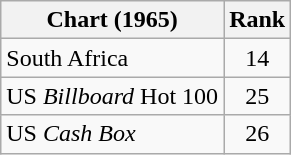<table class="wikitable sortable">
<tr>
<th>Chart (1965)</th>
<th style="text-align:center;">Rank</th>
</tr>
<tr>
<td>South Africa </td>
<td align="center">14</td>
</tr>
<tr>
<td>US <em>Billboard</em> Hot 100</td>
<td style="text-align:center;">25</td>
</tr>
<tr>
<td>US <em>Cash Box</em> </td>
<td style="text-align:center;">26</td>
</tr>
</table>
